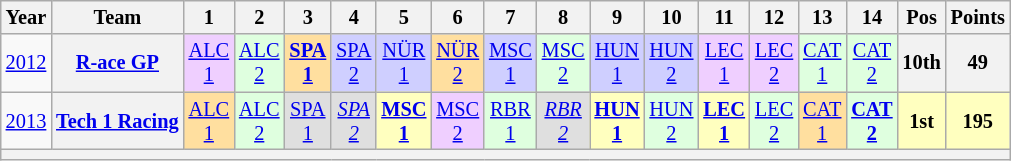<table class="wikitable" style="text-align:center; font-size:85%">
<tr>
<th>Year</th>
<th>Team</th>
<th>1</th>
<th>2</th>
<th>3</th>
<th>4</th>
<th>5</th>
<th>6</th>
<th>7</th>
<th>8</th>
<th>9</th>
<th>10</th>
<th>11</th>
<th>12</th>
<th>13</th>
<th>14</th>
<th>Pos</th>
<th>Points</th>
</tr>
<tr>
<td><a href='#'>2012</a></td>
<th nowrap><a href='#'>R-ace GP</a></th>
<td style="background:#EFCFFF;"><a href='#'>ALC<br>1</a><br></td>
<td style="background:#DFFFDF;"><a href='#'>ALC<br>2</a><br></td>
<td style="background:#FFDF9F;"><strong><a href='#'>SPA<br>1</a></strong><br></td>
<td style="background:#CFCFFF;"><a href='#'>SPA<br>2</a><br></td>
<td style="background:#CFCFFF;"><a href='#'>NÜR<br>1</a><br></td>
<td style="background:#FFDF9F;"><a href='#'>NÜR<br>2</a><br></td>
<td style="background:#CFCFFF;"><a href='#'>MSC<br>1</a><br></td>
<td style="background:#DFFFDF;"><a href='#'>MSC<br>2</a><br></td>
<td style="background:#CFCFFF;"><a href='#'>HUN<br>1</a><br></td>
<td style="background:#CFCFFF;"><a href='#'>HUN<br>2</a><br></td>
<td style="background:#EFCFFF;"><a href='#'>LEC<br>1</a><br></td>
<td style="background:#EFCFFF;"><a href='#'>LEC<br>2</a><br></td>
<td style="background:#DFFFDF;"><a href='#'>CAT<br>1</a><br></td>
<td style="background:#DFFFDF;"><a href='#'>CAT<br>2</a><br></td>
<th>10th</th>
<th>49</th>
</tr>
<tr>
<td><a href='#'>2013</a></td>
<th nowrap><a href='#'>Tech 1 Racing</a></th>
<td style="background:#FFDF9F;"><a href='#'>ALC<br>1</a><br></td>
<td style="background:#DFFFDF;"><a href='#'>ALC<br>2</a><br></td>
<td style="background:#DFDFDF;"><a href='#'>SPA<br>1</a><br></td>
<td style="background:#DFDFDF;"><em><a href='#'>SPA<br>2</a></em><br></td>
<td style="background:#FFFFBF;"><strong><a href='#'>MSC<br>1</a></strong><br></td>
<td style="background:#EFCFFF;"><a href='#'>MSC<br>2</a><br></td>
<td style="background:#DFFFDF;"><a href='#'>RBR<br>1</a><br></td>
<td style="background:#DFDFDF;"><em><a href='#'>RBR<br>2</a></em><br></td>
<td style="background:#FFFFBF;"><strong><a href='#'>HUN<br>1</a></strong><br></td>
<td style="background:#DFFFDF;"><a href='#'>HUN<br>2</a><br></td>
<td style="background:#FFFFBF;"><strong><a href='#'>LEC<br>1</a></strong><br></td>
<td style="background:#DFFFDF;"><a href='#'>LEC<br>2</a><br></td>
<td style="background:#FFDF9F;"><a href='#'>CAT<br>1</a><br></td>
<td style="background:#DFFFDF;"><strong><a href='#'>CAT<br>2</a></strong><br></td>
<th style="background:#FFFFBF;">1st</th>
<th style="background:#FFFFBF;">195</th>
</tr>
<tr>
<th colspan="18"></th>
</tr>
</table>
